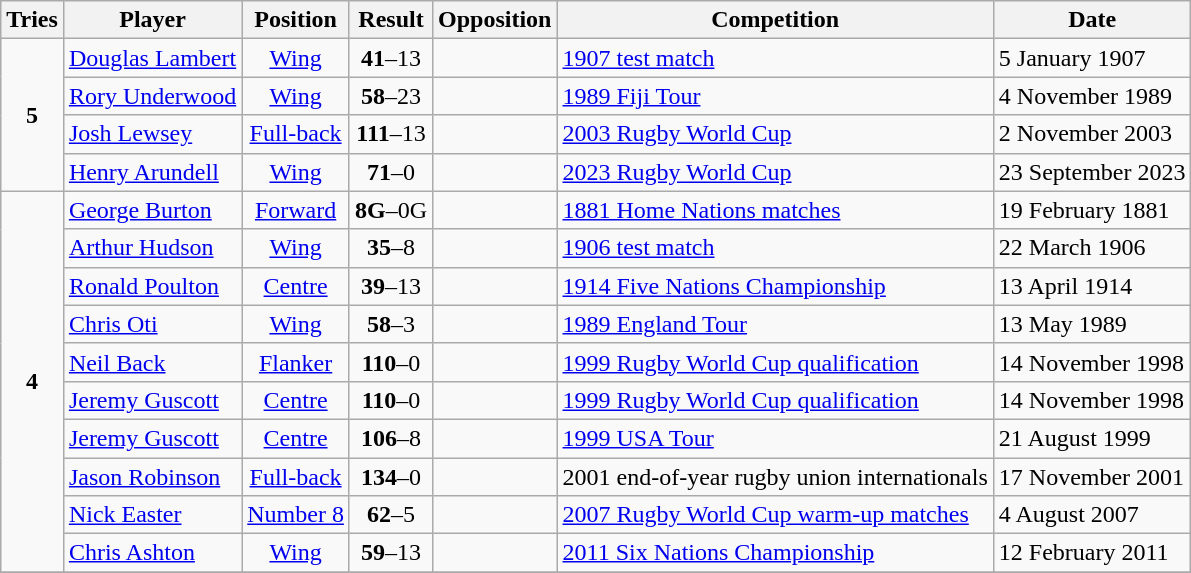<table class="wikitable sortable" style="text-align:center">
<tr>
<th>Tries</th>
<th>Player</th>
<th>Position</th>
<th>Result</th>
<th>Opposition</th>
<th>Competition</th>
<th>Date</th>
</tr>
<tr>
<td rowspan=4><strong>5</strong></td>
<td align=left><a href='#'>Douglas Lambert</a></td>
<td><a href='#'>Wing</a></td>
<td><strong>41</strong>–13</td>
<td align=left></td>
<td align=left><a href='#'>1907 test match</a></td>
<td align=left>5 January 1907</td>
</tr>
<tr>
<td align=left><a href='#'>Rory Underwood</a></td>
<td><a href='#'>Wing</a></td>
<td><strong>58</strong>–23</td>
<td align=left></td>
<td align=left><a href='#'>1989 Fiji Tour</a></td>
<td align=left>4 November 1989</td>
</tr>
<tr>
<td align=left><a href='#'>Josh Lewsey</a></td>
<td><a href='#'>Full-back</a></td>
<td><strong>111</strong>–13</td>
<td align=left></td>
<td align=left><a href='#'>2003 Rugby World Cup</a></td>
<td align=left>2 November 2003</td>
</tr>
<tr>
<td align=left><a href='#'>Henry Arundell</a></td>
<td><a href='#'>Wing</a></td>
<td><strong>71</strong>–0</td>
<td align=left></td>
<td align=left><a href='#'>2023 Rugby World Cup</a></td>
<td align=left>23 September 2023</td>
</tr>
<tr>
<td rowspan=10><strong>4</strong></td>
<td align=left><a href='#'>George Burton</a></td>
<td><a href='#'>Forward</a></td>
<td><strong>8G</strong>–0G</td>
<td align=left></td>
<td align=left><a href='#'>1881 Home Nations matches</a></td>
<td align=left>19 February 1881</td>
</tr>
<tr>
<td align=left><a href='#'>Arthur Hudson</a></td>
<td><a href='#'>Wing</a></td>
<td><strong>35</strong>–8</td>
<td align=left></td>
<td align=left><a href='#'>1906 test match</a></td>
<td align=left>22 March 1906</td>
</tr>
<tr>
<td align=left><a href='#'>Ronald Poulton</a></td>
<td><a href='#'>Centre</a></td>
<td><strong>39</strong>–13</td>
<td align=left></td>
<td align=left><a href='#'>1914 Five Nations Championship</a></td>
<td align=left>13 April 1914</td>
</tr>
<tr>
<td align=left><a href='#'>Chris Oti</a></td>
<td><a href='#'>Wing</a></td>
<td><strong>58</strong>–3</td>
<td align=left></td>
<td align=left><a href='#'>1989 England Tour</a></td>
<td align=left>13 May 1989</td>
</tr>
<tr>
<td align=left><a href='#'>Neil Back</a></td>
<td><a href='#'>Flanker</a></td>
<td><strong>110</strong>–0</td>
<td align=left></td>
<td align=left><a href='#'>1999 Rugby World Cup qualification</a></td>
<td align=left>14 November 1998</td>
</tr>
<tr>
<td align=left><a href='#'>Jeremy Guscott</a></td>
<td><a href='#'>Centre</a></td>
<td><strong>110</strong>–0</td>
<td align=left></td>
<td align=left><a href='#'>1999 Rugby World Cup qualification</a></td>
<td align=left>14 November 1998</td>
</tr>
<tr>
<td align=left><a href='#'>Jeremy Guscott</a></td>
<td><a href='#'>Centre</a></td>
<td><strong>106</strong>–8</td>
<td align=left></td>
<td align=left><a href='#'>1999 USA Tour</a></td>
<td align=left>21 August 1999</td>
</tr>
<tr>
<td align=left><a href='#'>Jason Robinson</a></td>
<td><a href='#'>Full-back</a></td>
<td><strong>134</strong>–0</td>
<td align=left></td>
<td align=left>2001 end-of-year rugby union internationals</td>
<td align=left>17 November 2001</td>
</tr>
<tr>
<td align=left><a href='#'>Nick Easter</a></td>
<td><a href='#'>Number 8</a></td>
<td><strong>62</strong>–5</td>
<td align=left></td>
<td align=left><a href='#'>2007 Rugby World Cup warm-up matches</a></td>
<td align=left>4 August 2007</td>
</tr>
<tr>
<td align=left><a href='#'>Chris Ashton</a></td>
<td><a href='#'>Wing</a></td>
<td><strong>59</strong>–13</td>
<td align=left></td>
<td align=left><a href='#'>2011 Six Nations Championship</a></td>
<td align=left>12 February 2011</td>
</tr>
<tr>
</tr>
</table>
